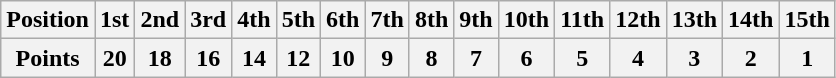<table class="wikitable">
<tr>
<th>Position</th>
<th>1st</th>
<th>2nd</th>
<th>3rd</th>
<th>4th</th>
<th>5th</th>
<th>6th</th>
<th>7th</th>
<th>8th</th>
<th>9th</th>
<th>10th</th>
<th>11th</th>
<th>12th</th>
<th>13th</th>
<th>14th</th>
<th>15th</th>
</tr>
<tr>
<th>Points</th>
<th>20</th>
<th>18</th>
<th>16</th>
<th>14</th>
<th>12</th>
<th>10</th>
<th>9</th>
<th>8</th>
<th>7</th>
<th>6</th>
<th>5</th>
<th>4</th>
<th>3</th>
<th>2</th>
<th>1</th>
</tr>
</table>
